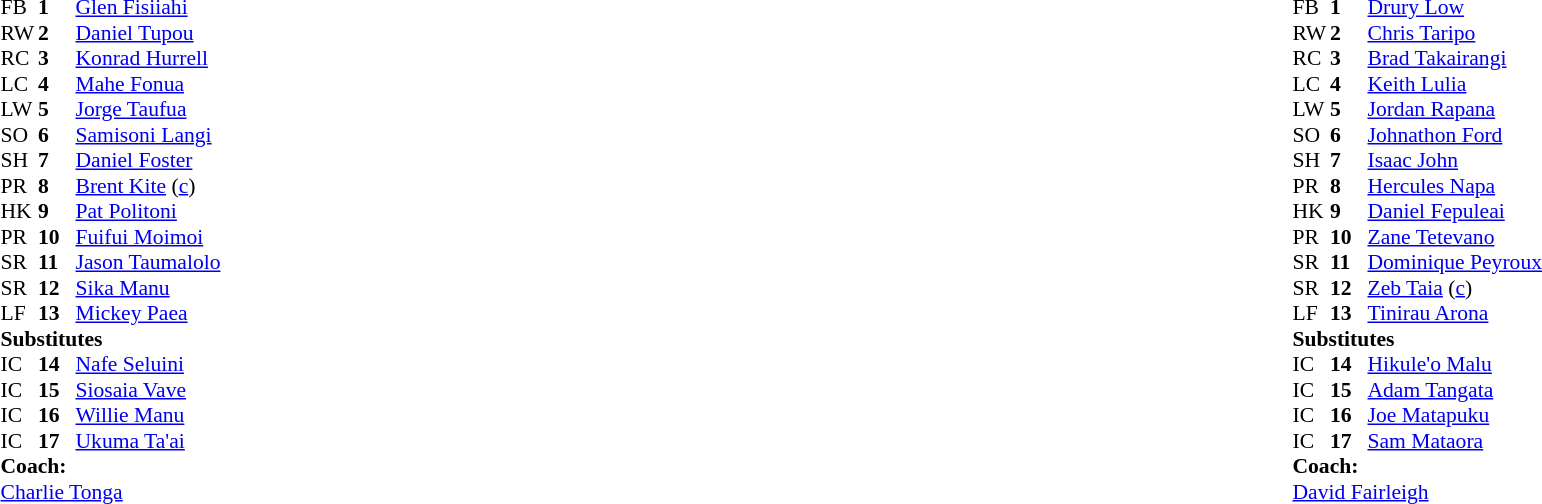<table width="100%">
<tr>
<td valign="top" width="50%"><br><table style="font-size: 90%" cellspacing="0" cellpadding="0">
<tr>
<th width="25"></th>
<th width="25"></th>
</tr>
<tr>
<td>FB</td>
<td><strong>1</strong></td>
<td><a href='#'>Glen Fisiiahi</a></td>
</tr>
<tr>
<td>RW</td>
<td><strong>2</strong></td>
<td><a href='#'>Daniel Tupou</a></td>
</tr>
<tr>
<td>RC</td>
<td><strong>3</strong></td>
<td><a href='#'>Konrad Hurrell</a></td>
</tr>
<tr>
<td>LC</td>
<td><strong>4</strong></td>
<td><a href='#'>Mahe Fonua</a></td>
</tr>
<tr>
<td>LW</td>
<td><strong>5</strong></td>
<td><a href='#'>Jorge Taufua</a></td>
</tr>
<tr>
<td>SO</td>
<td><strong>6</strong></td>
<td><a href='#'>Samisoni Langi</a></td>
</tr>
<tr>
<td>SH</td>
<td><strong>7</strong></td>
<td><a href='#'>Daniel Foster</a></td>
</tr>
<tr>
<td>PR</td>
<td><strong>8</strong></td>
<td><a href='#'>Brent Kite</a> (<a href='#'>c</a>)</td>
</tr>
<tr>
<td>HK</td>
<td><strong>9</strong></td>
<td><a href='#'>Pat Politoni</a></td>
</tr>
<tr>
<td>PR</td>
<td><strong>10</strong></td>
<td><a href='#'>Fuifui Moimoi</a></td>
</tr>
<tr>
<td>SR</td>
<td><strong>11</strong></td>
<td><a href='#'>Jason Taumalolo</a></td>
</tr>
<tr>
<td>SR</td>
<td><strong>12</strong></td>
<td><a href='#'>Sika Manu</a></td>
</tr>
<tr>
<td>LF</td>
<td><strong>13</strong></td>
<td><a href='#'>Mickey Paea</a></td>
</tr>
<tr>
<td colspan=3><strong>Substitutes</strong></td>
</tr>
<tr>
<td>IC</td>
<td><strong>14</strong></td>
<td><a href='#'>Nafe Seluini</a></td>
</tr>
<tr>
<td>IC</td>
<td><strong>15</strong></td>
<td><a href='#'>Siosaia Vave</a></td>
</tr>
<tr>
<td>IC</td>
<td><strong>16</strong></td>
<td><a href='#'>Willie Manu</a></td>
</tr>
<tr>
<td>IC</td>
<td><strong>17</strong></td>
<td><a href='#'>Ukuma Ta'ai</a></td>
</tr>
<tr>
<td colspan=3><strong>Coach:</strong></td>
</tr>
<tr>
<td colspan="4"> <a href='#'>Charlie Tonga</a></td>
</tr>
</table>
</td>
<td valign="top" width="50%"><br><table style="font-size: 90%" cellspacing="0" cellpadding="0" align="center">
<tr>
<th width="25"></th>
<th width="25"></th>
</tr>
<tr>
<td>FB</td>
<td><strong>1</strong></td>
<td><a href='#'>Drury Low</a></td>
</tr>
<tr>
<td>RW</td>
<td><strong>2</strong></td>
<td><a href='#'>Chris Taripo</a></td>
</tr>
<tr>
<td>RC</td>
<td><strong>3</strong></td>
<td><a href='#'>Brad Takairangi</a></td>
</tr>
<tr>
<td>LC</td>
<td><strong>4</strong></td>
<td><a href='#'>Keith Lulia</a></td>
</tr>
<tr>
<td>LW</td>
<td><strong>5</strong></td>
<td><a href='#'>Jordan Rapana</a></td>
</tr>
<tr>
<td>SO</td>
<td><strong>6</strong></td>
<td><a href='#'>Johnathon Ford</a></td>
</tr>
<tr>
<td>SH</td>
<td><strong>7</strong></td>
<td><a href='#'>Isaac John</a></td>
</tr>
<tr>
<td>PR</td>
<td><strong>8</strong></td>
<td><a href='#'>Hercules Napa</a></td>
</tr>
<tr>
<td>HK</td>
<td><strong>9</strong></td>
<td><a href='#'>Daniel Fepuleai</a></td>
</tr>
<tr>
<td>PR</td>
<td><strong>10</strong></td>
<td><a href='#'>Zane Tetevano</a></td>
</tr>
<tr>
<td>SR</td>
<td><strong>11</strong></td>
<td><a href='#'>Dominique Peyroux</a></td>
</tr>
<tr>
<td>SR</td>
<td><strong>12</strong></td>
<td><a href='#'>Zeb Taia</a> (<a href='#'>c</a>)</td>
</tr>
<tr>
<td>LF</td>
<td><strong>13</strong></td>
<td><a href='#'>Tinirau Arona</a></td>
</tr>
<tr>
<td colspan=3><strong>Substitutes</strong></td>
</tr>
<tr>
<td>IC</td>
<td><strong>14</strong></td>
<td><a href='#'>Hikule'o Malu</a></td>
</tr>
<tr>
<td>IC</td>
<td><strong>15</strong></td>
<td><a href='#'>Adam Tangata</a></td>
</tr>
<tr>
<td>IC</td>
<td><strong>16</strong></td>
<td><a href='#'>Joe Matapuku</a></td>
</tr>
<tr>
<td>IC</td>
<td><strong>17</strong></td>
<td><a href='#'>Sam Mataora</a></td>
</tr>
<tr>
<td colspan=3><strong>Coach:</strong></td>
</tr>
<tr>
<td colspan="4"> <a href='#'>David Fairleigh</a></td>
</tr>
</table>
</td>
</tr>
</table>
